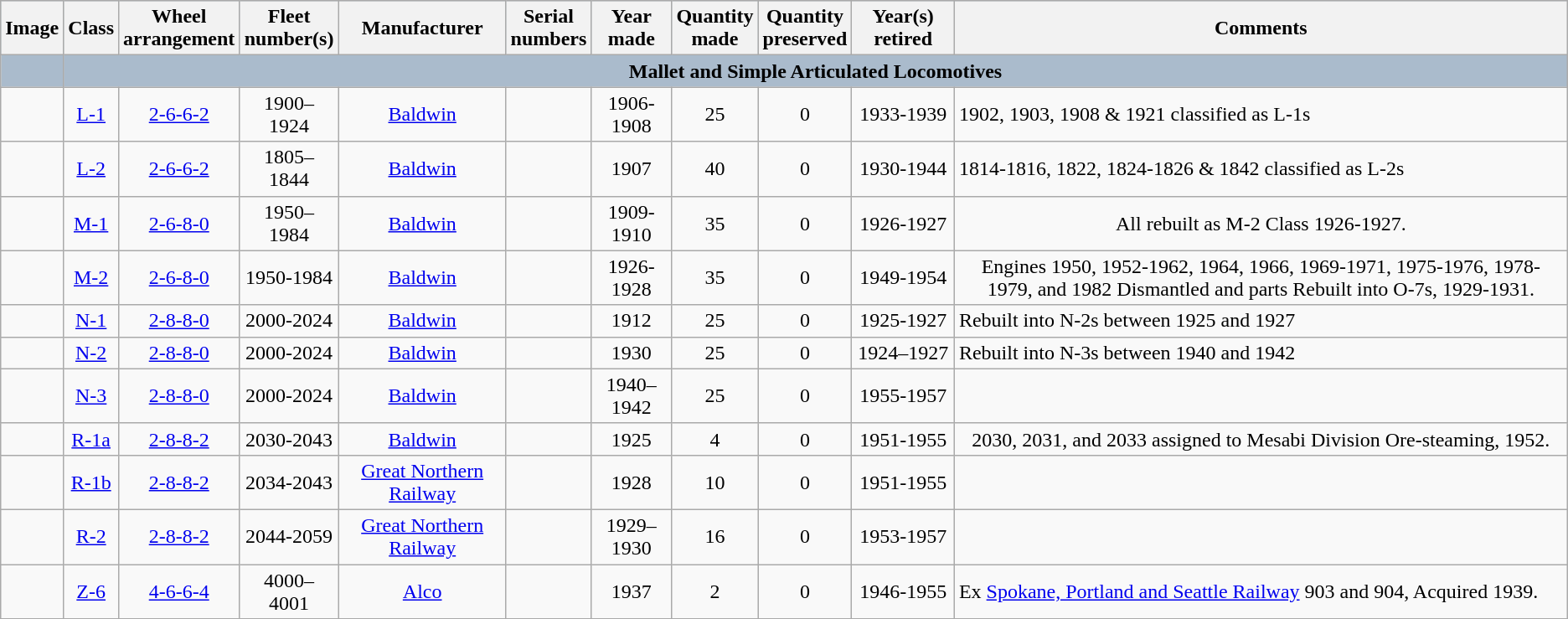<table class="wikitable" style="text-align:center">
<tr style="background:#AABBCC; font-weight:bold">
<th>Image</th>
<th>Class</th>
<th>Wheel<br>arrangement</th>
<th>Fleet<br>number(s)</th>
<th>Manufacturer</th>
<th>Serial<br>numbers</th>
<th>Year made</th>
<th>Quantity<br>made</th>
<th>Quantity<br>preserved</th>
<th>Year(s) retired</th>
<th>Comments</th>
</tr>
<tr style="background:#AABBCC; font-weight:bold">
<td></td>
<td colspan="10">Mallet and Simple Articulated Locomotives</td>
</tr>
<tr>
<td></td>
<td><a href='#'>L-1</a></td>
<td><a href='#'>2-6-6-2</a></td>
<td>1900–1924</td>
<td><a href='#'>Baldwin</a></td>
<td></td>
<td>1906-1908</td>
<td>25</td>
<td>0</td>
<td>1933-1939</td>
<td align="left">1902, 1903, 1908 & 1921 classified as L-1s</td>
</tr>
<tr>
<td></td>
<td><a href='#'>L-2</a></td>
<td><a href='#'>2-6-6-2</a></td>
<td>1805–1844</td>
<td><a href='#'>Baldwin</a></td>
<td></td>
<td>1907</td>
<td>40</td>
<td>0</td>
<td>1930-1944</td>
<td align="left">1814-1816, 1822, 1824-1826 & 1842 classified as L-2s</td>
</tr>
<tr>
<td></td>
<td><a href='#'>M-1</a></td>
<td><a href='#'>2-6-8-0</a></td>
<td>1950–1984</td>
<td><a href='#'>Baldwin</a></td>
<td></td>
<td>1909-1910</td>
<td>35</td>
<td>0</td>
<td>1926-1927</td>
<td>All rebuilt as M-2 Class 1926-1927.</td>
</tr>
<tr>
<td></td>
<td><a href='#'>M-2</a></td>
<td><a href='#'>2-6-8-0</a></td>
<td>1950-1984</td>
<td><a href='#'>Baldwin</a></td>
<td></td>
<td>1926-1928</td>
<td>35</td>
<td>0</td>
<td>1949-1954</td>
<td>Engines 1950, 1952-1962, 1964, 1966, 1969-1971, 1975-1976, 1978-1979, and 1982 Dismantled and parts Rebuilt into O-7s, 1929-1931.</td>
</tr>
<tr>
<td></td>
<td><a href='#'>N-1</a></td>
<td><a href='#'>2-8-8-0</a></td>
<td>2000-2024</td>
<td><a href='#'>Baldwin</a></td>
<td></td>
<td>1912</td>
<td>25</td>
<td>0</td>
<td>1925-1927</td>
<td align=left>Rebuilt into N-2s between 1925 and 1927</td>
</tr>
<tr>
<td></td>
<td><a href='#'>N-2</a></td>
<td><a href='#'>2-8-8-0</a></td>
<td>2000-2024</td>
<td><a href='#'>Baldwin</a></td>
<td></td>
<td>1930</td>
<td>25</td>
<td>0</td>
<td>1924–1927</td>
<td align=left>Rebuilt into N-3s between 1940 and 1942</td>
</tr>
<tr>
<td></td>
<td><a href='#'>N-3</a></td>
<td><a href='#'>2-8-8-0</a></td>
<td>2000-2024</td>
<td><a href='#'>Baldwin</a></td>
<td></td>
<td>1940–1942</td>
<td>25</td>
<td>0</td>
<td>1955-1957</td>
<td></td>
</tr>
<tr>
<td></td>
<td><a href='#'>R-1a</a></td>
<td><a href='#'>2-8-8-2</a></td>
<td>2030-2043</td>
<td><a href='#'>Baldwin</a></td>
<td></td>
<td>1925</td>
<td>4</td>
<td>0</td>
<td>1951-1955</td>
<td>2030, 2031, and 2033 assigned to Mesabi Division Ore-steaming, 1952.</td>
</tr>
<tr>
<td></td>
<td><a href='#'>R-1b</a></td>
<td><a href='#'>2-8-8-2</a></td>
<td>2034-2043</td>
<td><a href='#'>Great Northern Railway</a></td>
<td></td>
<td>1928</td>
<td>10</td>
<td>0</td>
<td>1951-1955</td>
<td></td>
</tr>
<tr>
<td></td>
<td><a href='#'>R-2</a></td>
<td><a href='#'>2-8-8-2</a></td>
<td>2044-2059</td>
<td><a href='#'>Great Northern Railway</a></td>
<td></td>
<td>1929–1930</td>
<td>16</td>
<td>0</td>
<td>1953-1957</td>
<td></td>
</tr>
<tr>
<td></td>
<td><a href='#'>Z-6</a></td>
<td><a href='#'>4-6-6-4</a></td>
<td>4000–4001</td>
<td><a href='#'>Alco</a></td>
<td></td>
<td>1937</td>
<td>2</td>
<td>0</td>
<td>1946-1955</td>
<td align="left">Ex <a href='#'>Spokane, Portland and Seattle Railway</a> 903 and 904, Acquired 1939.</td>
</tr>
<tr>
</tr>
</table>
